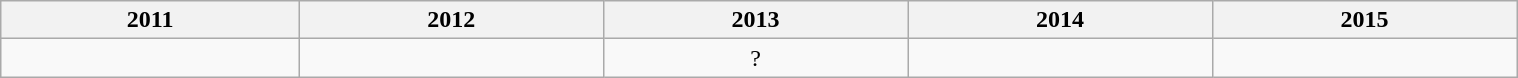<table class="wikitable" style="margin:1em auto; text-align:center; width:80%;">
<tr>
<th scope=col>2011</th>
<th scope=col>2012</th>
<th scope=col>2013</th>
<th scope=col>2014</th>
<th scope=col>2015</th>
</tr>
<tr>
<td></td>
<td></td>
<td>?</td>
<td></td>
<td></td>
</tr>
</table>
